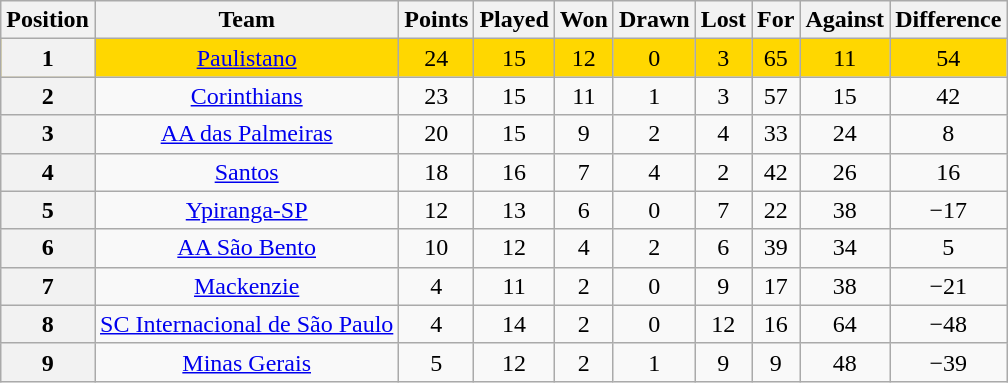<table class="wikitable" style="text-align:center">
<tr>
<th>Position</th>
<th>Team</th>
<th>Points</th>
<th>Played</th>
<th>Won</th>
<th>Drawn</th>
<th>Lost</th>
<th>For</th>
<th>Against</th>
<th>Difference</th>
</tr>
<tr style="background: gold;">
<th>1</th>
<td><a href='#'>Paulistano</a></td>
<td>24</td>
<td>15</td>
<td>12</td>
<td>0</td>
<td>3</td>
<td>65</td>
<td>11</td>
<td>54</td>
</tr>
<tr>
<th>2</th>
<td><a href='#'>Corinthians</a></td>
<td>23</td>
<td>15</td>
<td>11</td>
<td>1</td>
<td>3</td>
<td>57</td>
<td>15</td>
<td>42</td>
</tr>
<tr>
<th>3</th>
<td><a href='#'>AA das Palmeiras</a></td>
<td>20</td>
<td>15</td>
<td>9</td>
<td>2</td>
<td>4</td>
<td>33</td>
<td>24</td>
<td>8</td>
</tr>
<tr>
<th>4</th>
<td><a href='#'>Santos</a></td>
<td>18</td>
<td>16</td>
<td>7</td>
<td>4</td>
<td>2</td>
<td>42</td>
<td>26</td>
<td>16</td>
</tr>
<tr>
<th>5</th>
<td><a href='#'>Ypiranga-SP</a></td>
<td>12</td>
<td>13</td>
<td>6</td>
<td>0</td>
<td>7</td>
<td>22</td>
<td>38</td>
<td>−17</td>
</tr>
<tr>
<th>6</th>
<td><a href='#'>AA São Bento</a></td>
<td>10</td>
<td>12</td>
<td>4</td>
<td>2</td>
<td>6</td>
<td>39</td>
<td>34</td>
<td>5</td>
</tr>
<tr>
<th>7</th>
<td><a href='#'>Mackenzie</a></td>
<td>4</td>
<td>11</td>
<td>2</td>
<td>0</td>
<td>9</td>
<td>17</td>
<td>38</td>
<td>−21</td>
</tr>
<tr>
<th>8</th>
<td><a href='#'>SC Internacional de São Paulo</a></td>
<td>4</td>
<td>14</td>
<td>2</td>
<td>0</td>
<td>12</td>
<td>16</td>
<td>64</td>
<td>−48</td>
</tr>
<tr>
<th>9</th>
<td><a href='#'>Minas Gerais</a></td>
<td>5</td>
<td>12</td>
<td>2</td>
<td>1</td>
<td>9</td>
<td>9</td>
<td>48</td>
<td>−39</td>
</tr>
</table>
